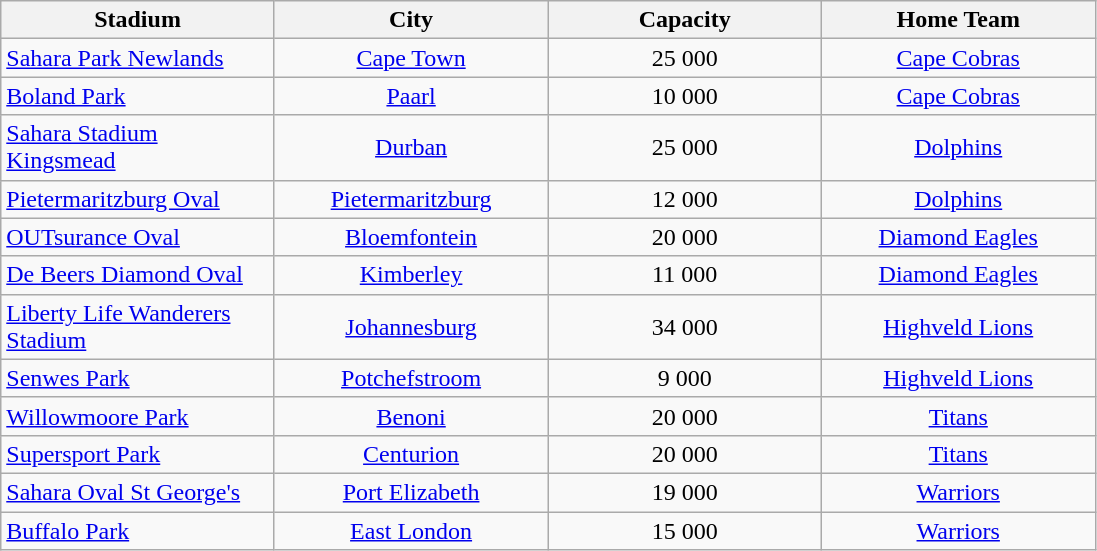<table class="wikitable" style="text-align:center;">
<tr>
<th width=175>Stadium</th>
<th width=175>City</th>
<th width=175>Capacity</th>
<th width=175>Home Team</th>
</tr>
<tr style="background:#f9f9f9;">
<td style="text-align:left;"><a href='#'>Sahara Park Newlands</a></td>
<td><a href='#'>Cape Town</a></td>
<td>25 000</td>
<td><a href='#'>Cape Cobras</a></td>
</tr>
<tr style="background:#f9f9f9;">
<td style="text-align:left;"><a href='#'>Boland Park</a></td>
<td><a href='#'>Paarl</a></td>
<td>10 000</td>
<td><a href='#'>Cape Cobras</a></td>
</tr>
<tr style="background:#f9f9f9;">
<td style="text-align:left;"><a href='#'>Sahara Stadium Kingsmead</a></td>
<td><a href='#'>Durban</a></td>
<td>25 000</td>
<td><a href='#'>Dolphins</a></td>
</tr>
<tr style="background:#f9f9f9;">
<td style="text-align:left;"><a href='#'>Pietermaritzburg Oval</a></td>
<td><a href='#'>Pietermaritzburg</a></td>
<td>12 000</td>
<td><a href='#'>Dolphins</a></td>
</tr>
<tr style="background:#f9f9f9;">
<td style="text-align:left;"><a href='#'>OUTsurance Oval</a></td>
<td><a href='#'>Bloemfontein</a></td>
<td>20 000</td>
<td><a href='#'>Diamond Eagles</a></td>
</tr>
<tr style="background:#f9f9f9;">
<td style="text-align:left;"><a href='#'>De Beers Diamond Oval</a></td>
<td><a href='#'>Kimberley</a></td>
<td>11 000</td>
<td><a href='#'>Diamond Eagles</a></td>
</tr>
<tr style="background:#f9f9f9;">
<td style="text-align:left;"><a href='#'>Liberty Life Wanderers Stadium</a></td>
<td><a href='#'>Johannesburg</a></td>
<td>34 000</td>
<td><a href='#'>Highveld Lions</a></td>
</tr>
<tr style="background:#f9f9f9;">
<td style="text-align:left;"><a href='#'>Senwes Park</a></td>
<td><a href='#'>Potchefstroom</a></td>
<td>9 000</td>
<td><a href='#'>Highveld Lions</a></td>
</tr>
<tr style="background:#f9f9f9;">
<td style="text-align:left;"><a href='#'>Willowmoore Park</a></td>
<td><a href='#'>Benoni</a></td>
<td>20 000</td>
<td><a href='#'>Titans</a></td>
</tr>
<tr style="background:#f9f9f9;">
<td style="text-align:left;"><a href='#'>Supersport Park</a></td>
<td><a href='#'>Centurion</a></td>
<td>20 000</td>
<td><a href='#'>Titans</a></td>
</tr>
<tr style="background:#f9f9f9;">
<td style="text-align:left;"><a href='#'>Sahara Oval St George's</a></td>
<td><a href='#'>Port Elizabeth</a></td>
<td>19 000</td>
<td><a href='#'>Warriors</a></td>
</tr>
<tr style="background:#f9f9f9;">
<td style="text-align:left;"><a href='#'>Buffalo Park</a></td>
<td><a href='#'>East London</a></td>
<td>15 000</td>
<td><a href='#'>Warriors</a></td>
</tr>
</table>
